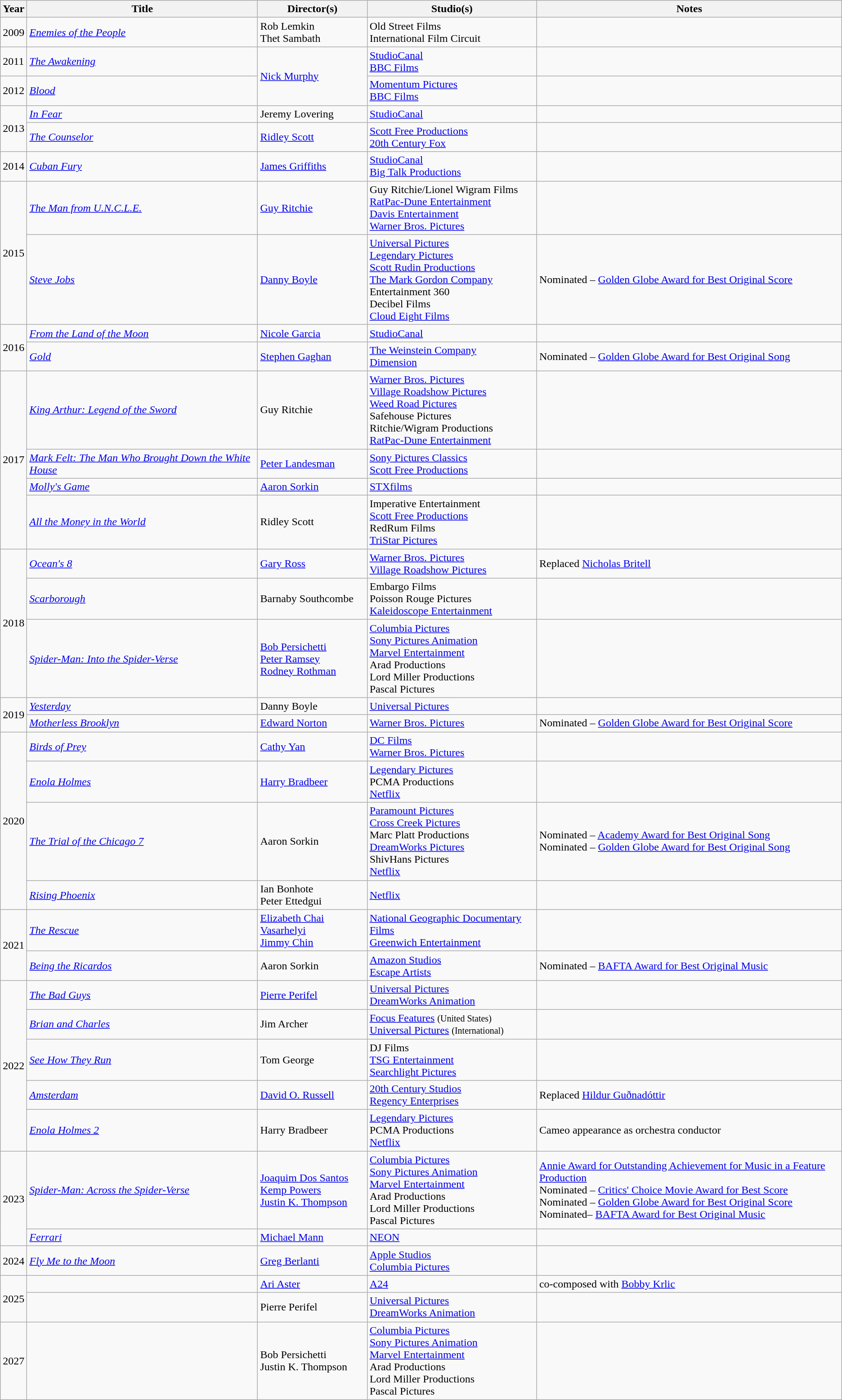<table class="wikitable">
<tr>
<th>Year</th>
<th>Title</th>
<th>Director(s)</th>
<th>Studio(s)</th>
<th>Notes</th>
</tr>
<tr>
<td>2009</td>
<td><em><a href='#'>Enemies of the People</a></em></td>
<td>Rob Lemkin <br>Thet Sambath</td>
<td>Old Street Films<br>International Film Circuit</td>
<td></td>
</tr>
<tr>
<td>2011</td>
<td><em><a href='#'>The Awakening</a></em></td>
<td rowspan=2><a href='#'>Nick Murphy</a></td>
<td><a href='#'>StudioCanal</a><br><a href='#'>BBC Films</a></td>
<td></td>
</tr>
<tr>
<td>2012</td>
<td><em><a href='#'>Blood</a></em></td>
<td><a href='#'>Momentum Pictures</a><br><a href='#'>BBC Films</a></td>
<td></td>
</tr>
<tr>
<td rowspan=2>2013</td>
<td><em><a href='#'>In Fear</a></em></td>
<td>Jeremy Lovering</td>
<td><a href='#'>StudioCanal</a></td>
<td></td>
</tr>
<tr>
<td><em><a href='#'>The Counselor</a></em></td>
<td><a href='#'>Ridley Scott</a></td>
<td><a href='#'>Scott Free Productions</a><br><a href='#'>20th Century Fox</a></td>
<td></td>
</tr>
<tr>
<td>2014</td>
<td><em><a href='#'>Cuban Fury</a></em></td>
<td><a href='#'>James Griffiths</a></td>
<td><a href='#'>StudioCanal</a><br> <a href='#'>Big Talk Productions</a></td>
<td></td>
</tr>
<tr>
<td rowspan=2>2015</td>
<td><em><a href='#'>The Man from U.N.C.L.E.</a></em></td>
<td><a href='#'>Guy Ritchie</a></td>
<td>Guy Ritchie/Lionel Wigram Films<br><a href='#'>RatPac-Dune Entertainment</a><br><a href='#'>Davis Entertainment</a><br><a href='#'>Warner Bros. Pictures</a></td>
<td></td>
</tr>
<tr>
<td><em><a href='#'>Steve Jobs</a></em></td>
<td><a href='#'>Danny Boyle</a></td>
<td><a href='#'>Universal Pictures</a> <br> <a href='#'>Legendary Pictures</a><br><a href='#'>Scott Rudin Productions</a><br> <a href='#'>The Mark Gordon Company</a><br> Entertainment 360 <br> Decibel Films<br> <a href='#'>Cloud Eight Films</a></td>
<td>Nominated – <a href='#'>Golden Globe Award for Best Original Score</a></td>
</tr>
<tr>
<td rowspan=2>2016</td>
<td><em><a href='#'>From the Land of the Moon</a></em></td>
<td><a href='#'>Nicole Garcia</a></td>
<td><a href='#'>StudioCanal</a></td>
<td></td>
</tr>
<tr>
<td><em><a href='#'>Gold</a></em></td>
<td><a href='#'>Stephen Gaghan</a></td>
<td><a href='#'>The Weinstein Company</a><br><a href='#'>Dimension</a></td>
<td>Nominated – <a href='#'>Golden Globe Award for Best Original Song</a></td>
</tr>
<tr>
<td rowspan=4>2017</td>
<td><em><a href='#'>King Arthur: Legend of the Sword</a></em></td>
<td>Guy Ritchie</td>
<td><a href='#'>Warner Bros. Pictures</a><br><a href='#'>Village Roadshow Pictures</a><br><a href='#'>Weed Road Pictures</a><br>Safehouse Pictures<br>Ritchie/Wigram Productions<br><a href='#'>RatPac-Dune Entertainment</a></td>
<td></td>
</tr>
<tr>
<td><em><a href='#'>Mark Felt: The Man Who Brought Down the White House</a></em></td>
<td><a href='#'>Peter Landesman</a></td>
<td><a href='#'>Sony Pictures Classics</a><br> <a href='#'>Scott Free Productions</a></td>
<td></td>
</tr>
<tr>
<td><em><a href='#'>Molly's Game</a></em></td>
<td><a href='#'>Aaron Sorkin</a></td>
<td><a href='#'>STXfilms</a></td>
<td></td>
</tr>
<tr>
<td><em><a href='#'>All the Money in the World</a></em></td>
<td>Ridley Scott</td>
<td>Imperative Entertainment<br><a href='#'>Scott Free Productions</a><br>RedRum Films <br><a href='#'>TriStar Pictures</a></td>
<td></td>
</tr>
<tr>
<td rowspan=3>2018</td>
<td><em><a href='#'>Ocean's 8</a></em></td>
<td><a href='#'>Gary Ross</a></td>
<td><a href='#'>Warner Bros. Pictures</a><br><a href='#'>Village Roadshow Pictures</a></td>
<td>Replaced <a href='#'>Nicholas Britell</a></td>
</tr>
<tr>
<td><em><a href='#'>Scarborough</a></em></td>
<td>Barnaby Southcombe</td>
<td>Embargo Films<br>Poisson Rouge Pictures<br><a href='#'>Kaleidoscope Entertainment</a></td>
<td></td>
</tr>
<tr>
<td><em><a href='#'>Spider-Man: Into the Spider-Verse</a></em></td>
<td><a href='#'>Bob Persichetti</a><br><a href='#'>Peter Ramsey</a><br><a href='#'>Rodney Rothman</a></td>
<td><a href='#'>Columbia Pictures</a><br><a href='#'>Sony Pictures Animation</a><br><a href='#'>Marvel Entertainment</a><br>Arad Productions<br>Lord Miller Productions<br>Pascal Pictures</td>
<td></td>
</tr>
<tr>
<td rowspan=2>2019</td>
<td><em><a href='#'>Yesterday</a></em></td>
<td>Danny Boyle</td>
<td><a href='#'>Universal Pictures</a></td>
<td></td>
</tr>
<tr>
<td><em><a href='#'>Motherless Brooklyn</a></em></td>
<td><a href='#'>Edward Norton</a></td>
<td><a href='#'>Warner Bros. Pictures</a></td>
<td>Nominated – <a href='#'>Golden Globe Award for Best Original Score</a></td>
</tr>
<tr>
<td rowspan=4>2020</td>
<td><em><a href='#'>Birds of Prey</a></em></td>
<td><a href='#'>Cathy Yan</a></td>
<td><a href='#'>DC Films</a><br><a href='#'>Warner Bros. Pictures</a></td>
<td></td>
</tr>
<tr>
<td><em><a href='#'>Enola Holmes</a></em></td>
<td><a href='#'>Harry Bradbeer</a></td>
<td><a href='#'>Legendary Pictures</a><br>PCMA Productions<br><a href='#'>Netflix</a></td>
<td></td>
</tr>
<tr>
<td><em><a href='#'>The Trial of the Chicago 7</a></em></td>
<td>Aaron Sorkin</td>
<td><a href='#'>Paramount Pictures</a><br><a href='#'>Cross Creek Pictures</a><br>Marc Platt Productions<br><a href='#'>DreamWorks Pictures</a><br>ShivHans Pictures<br><a href='#'>Netflix</a></td>
<td>Nominated – <a href='#'>Academy Award for Best Original Song</a><br>Nominated – <a href='#'>Golden Globe Award for Best Original Song</a></td>
</tr>
<tr>
<td><em><a href='#'>Rising Phoenix</a></em></td>
<td>Ian Bonhote<br>Peter Ettedgui</td>
<td><a href='#'>Netflix</a></td>
<td></td>
</tr>
<tr>
<td rowspan=2>2021</td>
<td><em><a href='#'>The Rescue</a></em></td>
<td><a href='#'>Elizabeth Chai Vasarhelyi</a> <br><a href='#'>Jimmy Chin</a></td>
<td><a href='#'>National Geographic Documentary Films</a><br><a href='#'>Greenwich Entertainment</a></td>
<td></td>
</tr>
<tr>
<td><em><a href='#'>Being the Ricardos</a></em></td>
<td>Aaron Sorkin</td>
<td><a href='#'>Amazon Studios</a><br><a href='#'>Escape Artists</a></td>
<td>Nominated – <a href='#'>BAFTA Award for Best Original Music</a></td>
</tr>
<tr>
<td rowspan="5">2022</td>
<td><em><a href='#'>The Bad Guys</a></em></td>
<td><a href='#'>Pierre Perifel</a></td>
<td><a href='#'>Universal Pictures</a><br><a href='#'>DreamWorks Animation</a></td>
<td></td>
</tr>
<tr>
<td><em><a href='#'>Brian and Charles</a></em></td>
<td>Jim Archer</td>
<td><a href='#'>Focus Features</a> <small>(United States)</small><br><a href='#'>Universal Pictures</a> <small>(International)</small></td>
<td></td>
</tr>
<tr>
<td><em><a href='#'>See How They Run</a></em></td>
<td>Tom George</td>
<td>DJ Films <br> <a href='#'>TSG Entertainment</a><br> <a href='#'>Searchlight Pictures</a></td>
<td></td>
</tr>
<tr>
<td><em><a href='#'>Amsterdam</a></em></td>
<td><a href='#'>David O. Russell</a></td>
<td><a href='#'>20th Century Studios</a><br><a href='#'>Regency Enterprises</a></td>
<td>Replaced <a href='#'>Hildur Guðnadóttir</a></td>
</tr>
<tr>
<td><em><a href='#'>Enola Holmes 2</a></em></td>
<td>Harry Bradbeer</td>
<td><a href='#'>Legendary Pictures</a><br>PCMA Productions<br><a href='#'>Netflix</a></td>
<td>Cameo appearance as orchestra conductor</td>
</tr>
<tr>
<td rowspan=2>2023</td>
<td><em><a href='#'>Spider-Man: Across the Spider-Verse</a></em></td>
<td><a href='#'>Joaquim Dos Santos</a><br><a href='#'>Kemp Powers</a><br><a href='#'>Justin K. Thompson</a></td>
<td><a href='#'>Columbia Pictures</a><br><a href='#'>Sony Pictures Animation</a><br><a href='#'>Marvel Entertainment</a><br>Arad Productions<br>Lord Miller Productions<br>Pascal Pictures</td>
<td><a href='#'>Annie Award for Outstanding Achievement for Music in a Feature Production</a><br>Nominated – <a href='#'>Critics' Choice Movie Award for Best Score</a><br>Nominated – <a href='#'>Golden Globe Award for Best Original Score</a><br>Nominated– <a href='#'>BAFTA Award for Best Original Music</a></td>
</tr>
<tr>
<td><em><a href='#'>Ferrari</a></em></td>
<td><a href='#'>Michael Mann</a></td>
<td><a href='#'>NEON</a></td>
<td></td>
</tr>
<tr>
<td>2024</td>
<td><em><a href='#'>Fly Me to the Moon</a></em></td>
<td><a href='#'>Greg Berlanti</a></td>
<td><a href='#'>Apple Studios</a><br><a href='#'>Columbia Pictures</a></td>
<td></td>
</tr>
<tr>
<td rowspan=2>2025</td>
<td> </td>
<td><a href='#'>Ari Aster</a></td>
<td><a href='#'>A24</a></td>
<td>co-composed with <a href='#'>Bobby Krlic</a></td>
</tr>
<tr>
<td></td>
<td>Pierre Perifel</td>
<td><a href='#'>Universal Pictures</a><br><a href='#'>DreamWorks Animation</a></td>
<td></td>
</tr>
<tr>
<td>2027</td>
<td></td>
<td>Bob Persichetti<br>Justin K. Thompson</td>
<td><a href='#'>Columbia Pictures</a><br><a href='#'>Sony Pictures Animation</a><br><a href='#'>Marvel Entertainment</a><br>Arad Productions<br>Lord Miller Productions<br>Pascal Pictures</td>
<td></td>
</tr>
</table>
